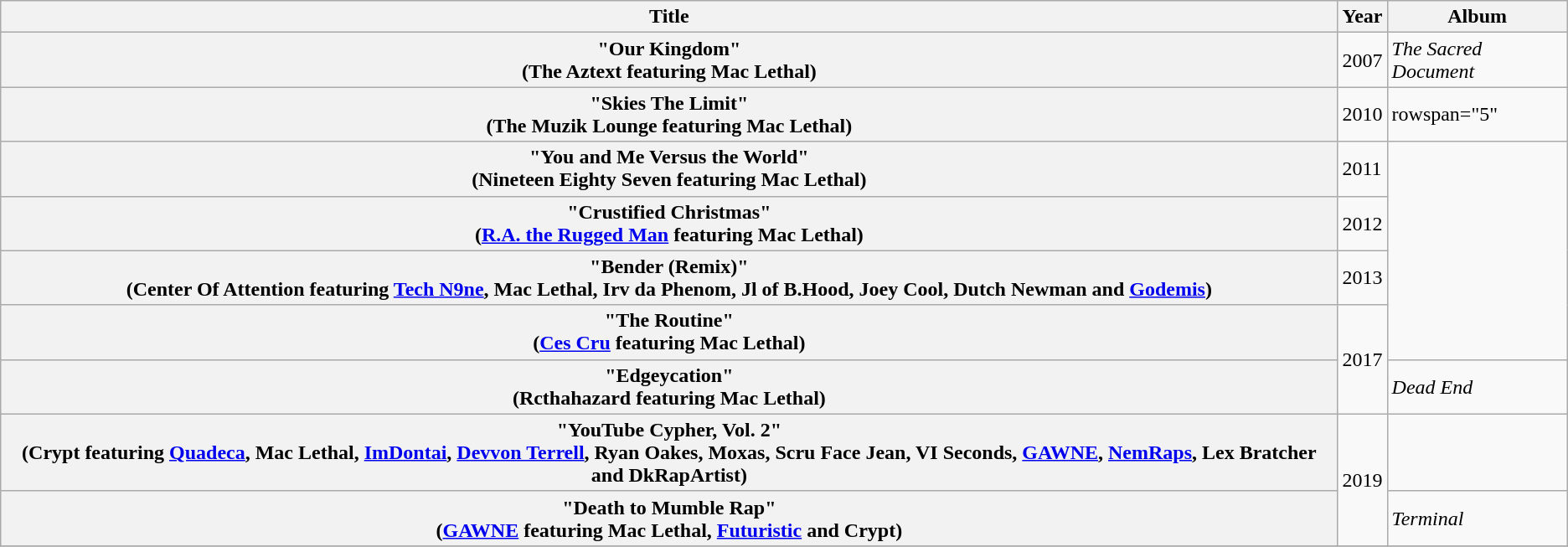<table class="wikitable plainrowheaders">
<tr>
<th>Title</th>
<th>Year</th>
<th>Album</th>
</tr>
<tr>
<th scope="row">"Our Kingdom"<br><span>(The Aztext featuring Mac Lethal)</span></th>
<td>2007</td>
<td><em>The Sacred Document</em></td>
</tr>
<tr>
<th scope="row">"Skies The Limit"<br><span>(The Muzik Lounge featuring Mac Lethal)</span></th>
<td>2010</td>
<td>rowspan="5" </td>
</tr>
<tr>
<th scope="row">"You and Me Versus the World"<br><span>(Nineteen Eighty Seven featuring Mac Lethal)</span></th>
<td>2011</td>
</tr>
<tr>
<th scope="row">"Crustified Christmas"<br><span>(<a href='#'>R.A. the Rugged Man</a> featuring Mac Lethal)</span></th>
<td>2012</td>
</tr>
<tr>
<th scope="row">"Bender (Remix)"<br><span>(Center Of Attention featuring <a href='#'>Tech N9ne</a>, Mac Lethal, Irv da Phenom, Jl of B.Hood, Joey Cool, Dutch Newman and <a href='#'>Godemis</a>)</span></th>
<td>2013</td>
</tr>
<tr>
<th scope="row">"The Routine"<br><span>(<a href='#'>Ces Cru</a> featuring Mac Lethal)</span></th>
<td rowspan="2">2017</td>
</tr>
<tr>
<th scope="row">"Edgeycation"<br><span>(Rcthahazard featuring Mac Lethal)</span></th>
<td><em>Dead End</em></td>
</tr>
<tr>
<th scope="row">"YouTube Cypher, Vol. 2"<br><span>(Crypt featuring <a href='#'>Quadeca</a>, Mac Lethal, <a href='#'>ImDontai</a>, <a href='#'>Devvon Terrell</a>, Ryan Oakes, Moxas, Scru Face Jean, VI Seconds, <a href='#'>GAWNE</a>, <a href='#'>NemRaps</a>, Lex Bratcher and DkRapArtist)</span></th>
<td rowspan="2">2019</td>
<td></td>
</tr>
<tr>
<th scope="row">"Death to Mumble Rap"<br><span>(<a href='#'>GAWNE</a> featuring Mac Lethal, <a href='#'>Futuristic</a> and Crypt)</span></th>
<td><em>Terminal</em></td>
</tr>
<tr>
</tr>
</table>
